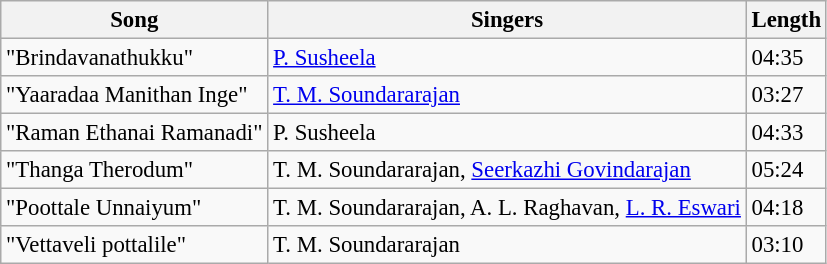<table class="wikitable" style="font-size:95%;">
<tr>
<th>Song</th>
<th>Singers</th>
<th>Length</th>
</tr>
<tr>
<td>"Brindavanathukku"</td>
<td><a href='#'>P. Susheela</a></td>
<td>04:35</td>
</tr>
<tr>
<td>"Yaaradaa Manithan Inge"</td>
<td><a href='#'>T. M. Soundararajan</a></td>
<td>03:27</td>
</tr>
<tr>
<td>"Raman Ethanai Ramanadi"</td>
<td>P. Susheela</td>
<td>04:33</td>
</tr>
<tr>
<td>"Thanga Therodum"</td>
<td>T. M. Soundararajan, <a href='#'>Seerkazhi Govindarajan</a></td>
<td>05:24</td>
</tr>
<tr>
<td>"Poottale Unnaiyum"</td>
<td>T. M. Soundararajan, A. L. Raghavan, <a href='#'>L. R. Eswari</a></td>
<td>04:18</td>
</tr>
<tr>
<td>"Vettaveli pottalile"</td>
<td>T. M. Soundararajan</td>
<td>03:10</td>
</tr>
</table>
